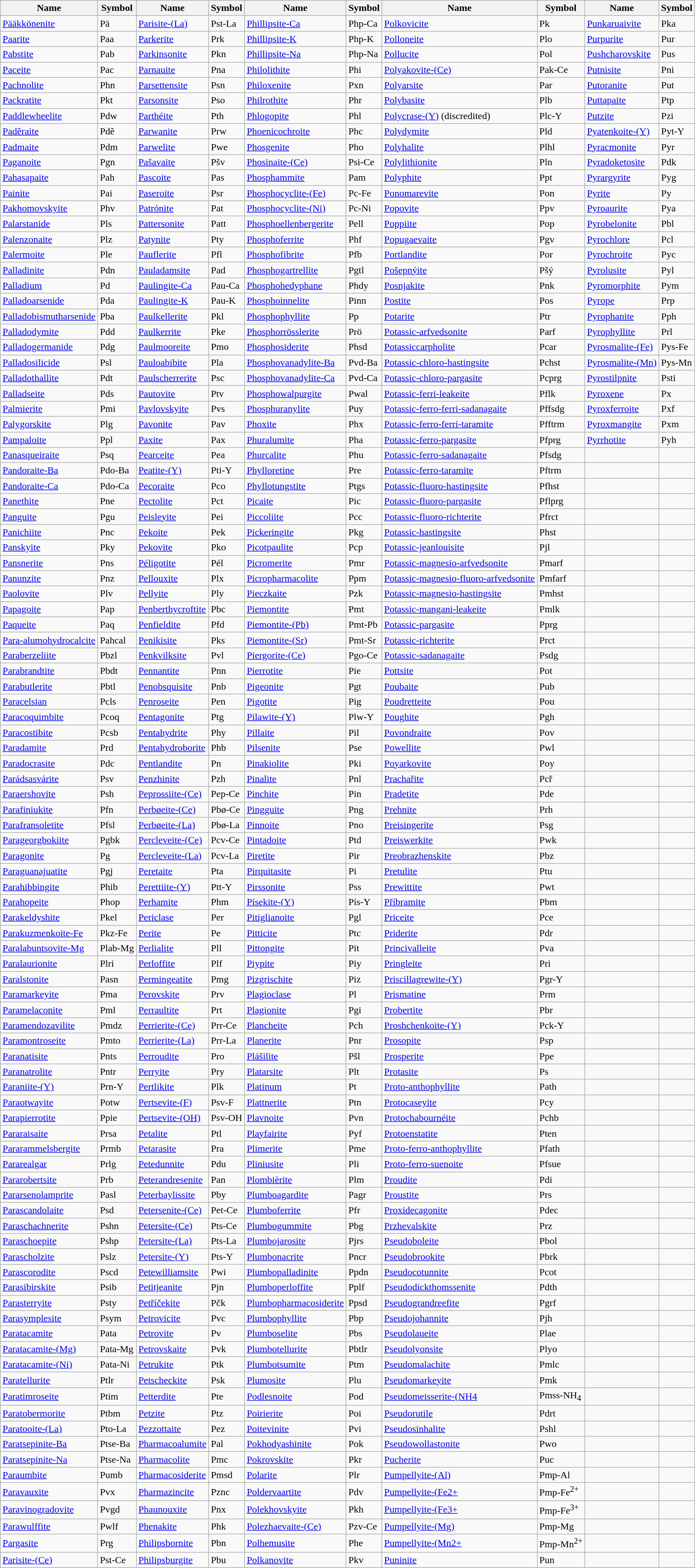<table class="wikitable">
<tr>
<th>Name</th>
<th>Symbol</th>
<th>Name</th>
<th>Symbol</th>
<th>Name</th>
<th>Symbol</th>
<th>Name</th>
<th>Symbol</th>
<th>Name</th>
<th>Symbol</th>
</tr>
<tr>
<td><a href='#'>Pääkkönenite</a></td>
<td>Pä</td>
<td><a href='#'>Parisite-(La)</a></td>
<td>Pst-La</td>
<td><a href='#'>Phillipsite-Ca</a></td>
<td>Php-Ca</td>
<td><a href='#'>Polkovicite</a></td>
<td>Pk</td>
<td><a href='#'>Punkaruaivite</a></td>
<td>Pka</td>
</tr>
<tr>
<td><a href='#'>Paarite</a></td>
<td>Paa</td>
<td><a href='#'>Parkerite</a></td>
<td>Prk</td>
<td><a href='#'>Phillipsite-K</a></td>
<td>Php-K</td>
<td><a href='#'>Polloneite</a></td>
<td>Plo</td>
<td><a href='#'>Purpurite</a></td>
<td>Pur</td>
</tr>
<tr>
<td><a href='#'>Pabstite</a></td>
<td>Pab</td>
<td><a href='#'>Parkinsonite</a></td>
<td>Pkn</td>
<td><a href='#'>Phillipsite-Na</a></td>
<td>Php-Na</td>
<td><a href='#'>Pollucite</a></td>
<td>Pol</td>
<td><a href='#'>Pushcharovskite</a></td>
<td>Pus</td>
</tr>
<tr>
<td><a href='#'>Paceite</a></td>
<td>Pac</td>
<td><a href='#'>Parnauite</a></td>
<td>Pna</td>
<td><a href='#'>Philolithite</a></td>
<td>Phi</td>
<td><a href='#'>Polyakovite-(Ce)</a></td>
<td>Pak-Ce</td>
<td><a href='#'>Putnisite</a></td>
<td>Pni</td>
</tr>
<tr>
<td><a href='#'>Pachnolite</a></td>
<td>Phn</td>
<td><a href='#'>Parsettensite</a></td>
<td>Psn</td>
<td><a href='#'>Philoxenite</a></td>
<td>Pxn</td>
<td><a href='#'>Polyarsite</a></td>
<td>Par</td>
<td><a href='#'>Putoranite</a></td>
<td>Put</td>
</tr>
<tr>
<td><a href='#'>Packratite</a></td>
<td>Pkt</td>
<td><a href='#'>Parsonsite</a></td>
<td>Pso</td>
<td><a href='#'>Philrothite</a></td>
<td>Phr</td>
<td><a href='#'>Polybasite</a></td>
<td>Plb</td>
<td><a href='#'>Puttapaite</a></td>
<td>Ptp</td>
</tr>
<tr>
<td><a href='#'>Paddlewheelite</a></td>
<td>Pdw</td>
<td><a href='#'>Parthéite</a></td>
<td>Pth</td>
<td><a href='#'>Phlogopite</a></td>
<td>Phl</td>
<td><a href='#'>Polycrase-(Y)</a> (discredited)</td>
<td>Plc-Y</td>
<td><a href='#'>Putzite</a></td>
<td>Pzi</td>
</tr>
<tr>
<td><a href='#'>Padĕraite</a></td>
<td>Pdĕ</td>
<td><a href='#'>Parwanite</a></td>
<td>Prw</td>
<td><a href='#'>Phoenicochroite</a></td>
<td>Phc</td>
<td><a href='#'>Polydymite</a></td>
<td>Pld</td>
<td><a href='#'>Pyatenkoite-(Y)</a></td>
<td>Pyt-Y</td>
</tr>
<tr>
<td><a href='#'>Padmaite</a></td>
<td>Pdm</td>
<td><a href='#'>Parwelite</a></td>
<td>Pwe</td>
<td><a href='#'>Phosgenite</a></td>
<td>Pho</td>
<td><a href='#'>Polyhalite</a></td>
<td>Plhl</td>
<td><a href='#'>Pyracmonite</a></td>
<td>Pyr</td>
</tr>
<tr>
<td><a href='#'>Paganoite</a></td>
<td>Pgn</td>
<td><a href='#'>Pašavaite</a></td>
<td>Pšv</td>
<td><a href='#'>Phosinaite-(Ce)</a></td>
<td>Psi-Ce</td>
<td><a href='#'>Polylithionite</a></td>
<td>Pln</td>
<td><a href='#'>Pyradoketosite</a></td>
<td>Pdk</td>
</tr>
<tr>
<td><a href='#'>Pahasapaite</a></td>
<td>Pah</td>
<td><a href='#'>Pascoite</a></td>
<td>Pas</td>
<td><a href='#'>Phosphammite</a></td>
<td>Pam</td>
<td><a href='#'>Polyphite</a></td>
<td>Ppt</td>
<td><a href='#'>Pyrargyrite</a></td>
<td>Pyg</td>
</tr>
<tr>
<td><a href='#'>Painite</a></td>
<td>Pai</td>
<td><a href='#'>Paseroite</a></td>
<td>Psr</td>
<td><a href='#'>Phosphocyclite-(Fe)</a></td>
<td>Pc-Fe</td>
<td><a href='#'>Ponomarevite</a></td>
<td>Pon</td>
<td><a href='#'>Pyrite</a></td>
<td>Py</td>
</tr>
<tr>
<td><a href='#'>Pakhomovskyite</a></td>
<td>Phv</td>
<td><a href='#'>Patrónite</a></td>
<td>Pat</td>
<td><a href='#'>Phosphocyclite-(Ni)</a></td>
<td>Pc-Ni</td>
<td><a href='#'>Popovite</a></td>
<td>Ppv</td>
<td><a href='#'>Pyroaurite</a></td>
<td>Pya</td>
</tr>
<tr>
<td><a href='#'>Palarstanide</a></td>
<td>Pls</td>
<td><a href='#'>Pattersonite</a></td>
<td>Patt</td>
<td><a href='#'>Phosphoellenbergerite</a></td>
<td>Pell</td>
<td><a href='#'>Poppiite</a></td>
<td>Pop</td>
<td><a href='#'>Pyrobelonite</a></td>
<td>Pbl</td>
</tr>
<tr>
<td><a href='#'>Palenzonaite</a></td>
<td>Plz</td>
<td><a href='#'>Patynite</a></td>
<td>Pty</td>
<td><a href='#'>Phosphoferrite</a></td>
<td>Phf</td>
<td><a href='#'>Popugaevaite</a></td>
<td>Pgv</td>
<td><a href='#'>Pyrochlore</a></td>
<td>Pcl</td>
</tr>
<tr>
<td><a href='#'>Palermoite</a></td>
<td>Ple</td>
<td><a href='#'>Pauflerite</a></td>
<td>Pfl</td>
<td><a href='#'>Phosphofibrite</a></td>
<td>Pfb</td>
<td><a href='#'>Portlandite</a></td>
<td>Por</td>
<td><a href='#'>Pyrochroite</a></td>
<td>Pyc</td>
</tr>
<tr>
<td><a href='#'>Palladinite</a></td>
<td>Pdn</td>
<td><a href='#'>Pauladamsite</a></td>
<td>Pad</td>
<td><a href='#'>Phosphogartrellite</a></td>
<td>Pgtl</td>
<td><a href='#'>Pošepnýite</a></td>
<td>Pšý</td>
<td><a href='#'>Pyrolusite</a></td>
<td>Pyl</td>
</tr>
<tr>
<td><a href='#'>Palladium</a></td>
<td>Pd</td>
<td><a href='#'>Paulingite-Ca</a></td>
<td>Pau-Ca</td>
<td><a href='#'>Phosphohedyphane</a></td>
<td>Phdy</td>
<td><a href='#'>Posnjakite</a></td>
<td>Pnk</td>
<td><a href='#'>Pyromorphite</a></td>
<td>Pym</td>
</tr>
<tr>
<td><a href='#'>Palladoarsenide</a></td>
<td>Pda</td>
<td><a href='#'>Paulingite-K</a></td>
<td>Pau-K</td>
<td><a href='#'>Phosphoinnelite</a></td>
<td>Pinn</td>
<td><a href='#'>Postite</a></td>
<td>Pos</td>
<td><a href='#'>Pyrope</a></td>
<td>Prp</td>
</tr>
<tr>
<td><a href='#'>Palladobismutharsenide</a></td>
<td>Pba</td>
<td><a href='#'>Paulkellerite</a></td>
<td>Pkl</td>
<td><a href='#'>Phosphophyllite</a></td>
<td>Pp</td>
<td><a href='#'>Potarite</a></td>
<td>Ptr</td>
<td><a href='#'>Pyrophanite</a></td>
<td>Pph</td>
</tr>
<tr>
<td><a href='#'>Palladodymite</a></td>
<td>Pdd</td>
<td><a href='#'>Paulkerrite</a></td>
<td>Pke</td>
<td><a href='#'>Phosphorrösslerite</a></td>
<td>Prö</td>
<td><a href='#'>Potassic-arfvedsonite</a></td>
<td>Parf</td>
<td><a href='#'>Pyrophyllite</a></td>
<td>Prl</td>
</tr>
<tr>
<td><a href='#'>Palladogermanide</a></td>
<td>Pdg</td>
<td><a href='#'>Paulmooreite</a></td>
<td>Pmo</td>
<td><a href='#'>Phosphosiderite</a></td>
<td>Phsd</td>
<td><a href='#'>Potassiccarpholite</a></td>
<td>Pcar</td>
<td><a href='#'>Pyrosmalite-(Fe)</a></td>
<td>Pys-Fe</td>
</tr>
<tr>
<td><a href='#'>Palladosilicide</a></td>
<td>Psl</td>
<td><a href='#'>Pauloabibite</a></td>
<td>Pla</td>
<td><a href='#'>Phosphovanadylite-Ba</a></td>
<td>Pvd-Ba</td>
<td><a href='#'>Potassic-chloro-hastingsite</a></td>
<td>Pchst</td>
<td><a href='#'>Pyrosmalite-(Mn)</a></td>
<td>Pys-Mn</td>
</tr>
<tr>
<td><a href='#'>Palladothallite</a></td>
<td>Pdt</td>
<td><a href='#'>Paulscherrerite</a></td>
<td>Psc</td>
<td><a href='#'>Phosphovanadylite-Ca</a></td>
<td>Pvd-Ca</td>
<td><a href='#'>Potassic-chloro-pargasite</a></td>
<td>Pcprg</td>
<td><a href='#'>Pyrostilpnite</a></td>
<td>Psti</td>
</tr>
<tr>
<td><a href='#'>Palladseite</a></td>
<td>Pds</td>
<td><a href='#'>Pautovite</a></td>
<td>Ptv</td>
<td><a href='#'>Phosphowalpurgite</a></td>
<td>Pwal</td>
<td><a href='#'>Potassic-ferri-leakeite</a></td>
<td>Pflk</td>
<td><a href='#'>Pyroxene</a></td>
<td>Px</td>
</tr>
<tr>
<td><a href='#'>Palmierite</a></td>
<td>Pmi</td>
<td><a href='#'>Pavlovskyite</a></td>
<td>Pvs</td>
<td><a href='#'>Phosphuranylite</a></td>
<td>Puy</td>
<td><a href='#'>Potassic-ferro-ferri-sadanagaite</a></td>
<td>Pffsdg</td>
<td><a href='#'>Pyroxferroite</a></td>
<td>Pxf</td>
</tr>
<tr>
<td><a href='#'>Palygorskite</a></td>
<td>Plg</td>
<td><a href='#'>Pavonite</a></td>
<td>Pav</td>
<td><a href='#'>Phoxite</a></td>
<td>Phx</td>
<td><a href='#'>Potassic-ferro-ferri-taramite</a></td>
<td>Pfftrm</td>
<td><a href='#'>Pyroxmangite</a></td>
<td>Pxm</td>
</tr>
<tr>
<td><a href='#'>Pampaloite</a></td>
<td>Ppl</td>
<td><a href='#'>Paxite</a></td>
<td>Pax</td>
<td><a href='#'>Phuralumite</a></td>
<td>Pha</td>
<td><a href='#'>Potassic-ferro-pargasite</a></td>
<td>Pfprg</td>
<td><a href='#'>Pyrrhotite</a></td>
<td>Pyh</td>
</tr>
<tr>
<td><a href='#'>Panasqueiraite</a></td>
<td>Psq</td>
<td><a href='#'>Pearceite</a></td>
<td>Pea</td>
<td><a href='#'>Phurcalite</a></td>
<td>Phu</td>
<td><a href='#'>Potassic-ferro-sadanagaite</a></td>
<td>Pfsdg</td>
<td></td>
<td></td>
</tr>
<tr>
<td><a href='#'>Pandoraite-Ba</a></td>
<td>Pdo-Ba</td>
<td><a href='#'>Peatite-(Y)</a></td>
<td>Pti-Y</td>
<td><a href='#'>Phylloretine</a></td>
<td>Pre</td>
<td><a href='#'>Potassic-ferro-taramite</a></td>
<td>Pftrm</td>
<td></td>
<td></td>
</tr>
<tr>
<td><a href='#'>Pandoraite-Ca</a></td>
<td>Pdo-Ca</td>
<td><a href='#'>Pecoraite</a></td>
<td>Pco</td>
<td><a href='#'>Phyllotungstite</a></td>
<td>Ptgs</td>
<td><a href='#'>Potassic-fluoro-hastingsite</a></td>
<td>Pfhst</td>
<td></td>
<td></td>
</tr>
<tr>
<td><a href='#'>Panethite</a></td>
<td>Pne</td>
<td><a href='#'>Pectolite</a></td>
<td>Pct</td>
<td><a href='#'>Picaite</a></td>
<td>Pic</td>
<td><a href='#'>Potassic-fluoro-pargasite</a></td>
<td>Pflprg</td>
<td></td>
<td></td>
</tr>
<tr>
<td><a href='#'>Panguite</a></td>
<td>Pgu</td>
<td><a href='#'>Peisleyite</a></td>
<td>Pei</td>
<td><a href='#'>Piccoliite</a></td>
<td>Pcc</td>
<td><a href='#'>Potassic-fluoro-richterite</a></td>
<td>Pfrct</td>
<td></td>
<td></td>
</tr>
<tr>
<td><a href='#'>Panichiite</a></td>
<td>Pnc</td>
<td><a href='#'>Pekoite</a></td>
<td>Pek</td>
<td><a href='#'>Pickeringite</a></td>
<td>Pkg</td>
<td><a href='#'>Potassic-hastingsite</a></td>
<td>Phst</td>
<td></td>
<td></td>
</tr>
<tr>
<td><a href='#'>Panskyite</a></td>
<td>Pky</td>
<td><a href='#'>Pekovite</a></td>
<td>Pko</td>
<td><a href='#'>Picotpaulite</a></td>
<td>Pcp</td>
<td><a href='#'>Potassic-jeanlouisite</a></td>
<td>Pjl</td>
<td></td>
<td></td>
</tr>
<tr>
<td><a href='#'>Pansnerite</a></td>
<td>Pns</td>
<td><a href='#'>Péligotite</a></td>
<td>Pél</td>
<td><a href='#'>Picromerite</a></td>
<td>Pmr</td>
<td><a href='#'>Potassic-magnesio-arfvedsonite</a></td>
<td>Pmarf</td>
<td></td>
<td></td>
</tr>
<tr>
<td><a href='#'>Panunzite</a></td>
<td>Pnz</td>
<td><a href='#'>Pellouxite</a></td>
<td>Plx</td>
<td><a href='#'>Picropharmacolite</a></td>
<td>Ppm</td>
<td><a href='#'>Potassic-magnesio-fluoro-arfvedsonite</a></td>
<td>Pmfarf</td>
<td></td>
<td></td>
</tr>
<tr>
<td><a href='#'>Paolovite</a></td>
<td>Plv</td>
<td><a href='#'>Pellyite</a></td>
<td>Ply</td>
<td><a href='#'>Pieczkaite</a></td>
<td>Pzk</td>
<td><a href='#'>Potassic-magnesio-hastingsite</a></td>
<td>Pmhst</td>
<td></td>
<td></td>
</tr>
<tr>
<td><a href='#'>Papagoite</a></td>
<td>Pap</td>
<td><a href='#'>Penberthycroftite</a></td>
<td>Pbc</td>
<td><a href='#'>Piemontite</a></td>
<td>Pmt</td>
<td><a href='#'>Potassic-mangani-leakeite</a></td>
<td>Pmlk</td>
<td></td>
<td></td>
</tr>
<tr>
<td><a href='#'>Paqueite</a></td>
<td>Paq</td>
<td><a href='#'>Penfieldite</a></td>
<td>Pfd</td>
<td><a href='#'>Piemontite-(Pb)</a></td>
<td>Pmt-Pb</td>
<td><a href='#'>Potassic-pargasite</a></td>
<td>Pprg</td>
<td></td>
<td></td>
</tr>
<tr>
<td><a href='#'>Para-alumohydrocalcite</a></td>
<td>Pahcal  </td>
<td><a href='#'>Penikisite</a></td>
<td>Pks</td>
<td><a href='#'>Piemontite-(Sr)</a></td>
<td>Pmt-Sr</td>
<td><a href='#'>Potassic-richterite</a></td>
<td>Prct</td>
<td></td>
<td></td>
</tr>
<tr>
<td><a href='#'>Paraberzeliite</a></td>
<td>Pbzl</td>
<td><a href='#'>Penkvilksite</a></td>
<td>Pvl</td>
<td><a href='#'>Piergorite-(Ce)</a></td>
<td>Pgo-Ce</td>
<td><a href='#'>Potassic-sadanagaite</a></td>
<td>Psdg</td>
<td></td>
<td></td>
</tr>
<tr>
<td><a href='#'>Parabrandtite</a></td>
<td>Pbdt</td>
<td><a href='#'>Pennantite</a></td>
<td>Pnn</td>
<td><a href='#'>Pierrotite</a></td>
<td>Pie</td>
<td><a href='#'>Pottsite</a></td>
<td>Pot</td>
<td></td>
<td></td>
</tr>
<tr>
<td><a href='#'>Parabutlerite</a></td>
<td>Pbtl</td>
<td><a href='#'>Penobsquisite</a></td>
<td>Pnb</td>
<td><a href='#'>Pigeonite</a></td>
<td>Pgt</td>
<td><a href='#'>Poubaite</a></td>
<td>Pub</td>
<td></td>
<td></td>
</tr>
<tr>
<td><a href='#'>Paracelsian</a></td>
<td>Pcls</td>
<td><a href='#'>Penroseite</a></td>
<td>Pen</td>
<td><a href='#'>Pigotite</a></td>
<td>Pig</td>
<td><a href='#'>Poudretteite</a></td>
<td>Pou</td>
<td></td>
<td></td>
</tr>
<tr>
<td><a href='#'>Paracoquimbite</a></td>
<td>Pcoq</td>
<td><a href='#'>Pentagonite</a></td>
<td>Ptg</td>
<td><a href='#'>Pilawite-(Y)</a></td>
<td>Plw-Y</td>
<td><a href='#'>Poughite</a></td>
<td>Pgh</td>
<td></td>
<td></td>
</tr>
<tr>
<td><a href='#'>Paracostibite</a></td>
<td>Pcsb</td>
<td><a href='#'>Pentahydrite</a></td>
<td>Phy</td>
<td><a href='#'>Pillaite</a></td>
<td>Pil</td>
<td><a href='#'>Povondraite</a></td>
<td>Pov</td>
<td></td>
<td></td>
</tr>
<tr>
<td><a href='#'>Paradamite</a></td>
<td>Prd</td>
<td><a href='#'>Pentahydroborite</a></td>
<td>Phb</td>
<td><a href='#'>Pilsenite</a></td>
<td>Pse</td>
<td><a href='#'>Powellite</a></td>
<td>Pwl</td>
<td></td>
<td></td>
</tr>
<tr>
<td><a href='#'>Paradocrasite</a></td>
<td>Pdc</td>
<td><a href='#'>Pentlandite</a></td>
<td>Pn</td>
<td><a href='#'>Pinakiolite</a></td>
<td>Pki</td>
<td><a href='#'>Poyarkovite</a></td>
<td>Poy</td>
<td></td>
<td></td>
</tr>
<tr>
<td><a href='#'>Parádsasvárite</a></td>
<td>Psv</td>
<td><a href='#'>Penzhinite</a></td>
<td>Pzh</td>
<td><a href='#'>Pinalite</a></td>
<td>Pnl</td>
<td><a href='#'>Prachařite</a></td>
<td>Pcř</td>
<td></td>
<td></td>
</tr>
<tr>
<td><a href='#'>Paraershovite</a></td>
<td>Psh</td>
<td><a href='#'>Peprossiite-(Ce)</a></td>
<td>Pep-Ce</td>
<td><a href='#'>Pinchite</a></td>
<td>Pin</td>
<td><a href='#'>Pradetite</a></td>
<td>Pde</td>
<td></td>
<td></td>
</tr>
<tr>
<td><a href='#'>Parafiniukite</a></td>
<td>Pfn</td>
<td><a href='#'>Perbøeite-(Ce)</a></td>
<td>Pbø-Ce</td>
<td><a href='#'>Pingguite</a></td>
<td>Png</td>
<td><a href='#'>Prehnite</a></td>
<td>Prh</td>
<td></td>
<td></td>
</tr>
<tr>
<td><a href='#'>Parafransoletite</a></td>
<td>Pfsl</td>
<td><a href='#'>Perbøeite-(La)</a></td>
<td>Pbø-La</td>
<td><a href='#'>Pinnoite</a></td>
<td>Pno</td>
<td><a href='#'>Preisingerite</a></td>
<td>Psg</td>
<td></td>
<td></td>
</tr>
<tr>
<td><a href='#'>Parageorgbokiite</a></td>
<td>Pgbk</td>
<td><a href='#'>Percleveite-(Ce)</a></td>
<td>Pcv-Ce</td>
<td><a href='#'>Pintadoite</a></td>
<td>Ptd</td>
<td><a href='#'>Preiswerkite</a></td>
<td>Pwk</td>
<td></td>
<td></td>
</tr>
<tr>
<td><a href='#'>Paragonite</a></td>
<td>Pg</td>
<td><a href='#'>Percleveite-(La)</a></td>
<td>Pcv-La</td>
<td><a href='#'>Piretite</a></td>
<td>Pir</td>
<td><a href='#'>Preobrazhenskite</a></td>
<td>Pbz</td>
<td></td>
<td></td>
</tr>
<tr>
<td><a href='#'>Paraguanajuatite</a></td>
<td>Pgj</td>
<td><a href='#'>Peretaite</a></td>
<td>Pta</td>
<td><a href='#'>Pirquitasite</a></td>
<td>Pi</td>
<td><a href='#'>Pretulite</a></td>
<td>Ptu</td>
<td></td>
<td></td>
</tr>
<tr>
<td><a href='#'>Parahibbingite</a></td>
<td>Phib</td>
<td><a href='#'>Perettiite-(Y)</a></td>
<td>Ptt-Y</td>
<td><a href='#'>Pirssonite</a></td>
<td>Pss</td>
<td><a href='#'>Prewittite</a></td>
<td>Pwt</td>
<td></td>
<td></td>
</tr>
<tr>
<td><a href='#'>Parahopeite</a></td>
<td>Phop</td>
<td><a href='#'>Perhamite</a></td>
<td>Phm</td>
<td><a href='#'>Písekite-(Y)</a></td>
<td>Pís-Y</td>
<td><a href='#'>Příbramite</a></td>
<td>Pbm</td>
<td></td>
<td></td>
</tr>
<tr>
<td><a href='#'>Parakeldyshite</a></td>
<td>Pkel</td>
<td><a href='#'>Periclase</a></td>
<td>Per</td>
<td><a href='#'>Pitiglianoite</a></td>
<td>Pgl</td>
<td><a href='#'>Priceite</a></td>
<td>Pce</td>
<td></td>
<td></td>
</tr>
<tr>
<td><a href='#'>Parakuzmenkoite-Fe</a></td>
<td>Pkz-Fe</td>
<td><a href='#'>Perite</a></td>
<td>Pe</td>
<td><a href='#'>Pitticite</a></td>
<td>Ptc</td>
<td><a href='#'>Priderite</a></td>
<td>Pdr</td>
<td></td>
<td></td>
</tr>
<tr>
<td><a href='#'>Paralabuntsovite-Mg</a></td>
<td>Plab-Mg</td>
<td><a href='#'>Perlialite</a></td>
<td>Pll</td>
<td><a href='#'>Pittongite</a></td>
<td>Pit</td>
<td><a href='#'>Princivalleite</a></td>
<td>Pva</td>
<td></td>
<td></td>
</tr>
<tr>
<td><a href='#'>Paralaurionite</a></td>
<td>Plri</td>
<td><a href='#'>Perloffite</a></td>
<td>Plf</td>
<td><a href='#'>Piypite</a></td>
<td>Piy</td>
<td><a href='#'>Pringleite</a></td>
<td>Pri</td>
<td></td>
<td></td>
</tr>
<tr>
<td><a href='#'>Paralstonite</a></td>
<td>Pasn</td>
<td><a href='#'>Permingeatite</a></td>
<td>Pmg</td>
<td><a href='#'>Pizgrischite</a></td>
<td>Piz</td>
<td><a href='#'>Priscillagrewite-(Y)</a></td>
<td>Pgr-Y</td>
<td></td>
<td></td>
</tr>
<tr>
<td><a href='#'>Paramarkeyite</a></td>
<td>Pma</td>
<td><a href='#'>Perovskite</a></td>
<td>Prv</td>
<td><a href='#'>Plagioclase</a></td>
<td>Pl</td>
<td><a href='#'>Prismatine</a></td>
<td>Prm</td>
<td></td>
<td></td>
</tr>
<tr>
<td><a href='#'>Paramelaconite</a></td>
<td>Pml</td>
<td><a href='#'>Perraultite</a></td>
<td>Prt</td>
<td><a href='#'>Plagionite</a></td>
<td>Pgi</td>
<td><a href='#'>Probertite</a></td>
<td>Pbr</td>
<td></td>
<td></td>
</tr>
<tr>
<td><a href='#'>Paramendozavilite</a></td>
<td>Pmdz</td>
<td><a href='#'>Perrierite-(Ce)</a></td>
<td>Prr-Ce</td>
<td><a href='#'>Plancheite</a></td>
<td>Pch</td>
<td><a href='#'>Proshchenkoite-(Y)</a></td>
<td>Pck-Y</td>
<td></td>
<td></td>
</tr>
<tr>
<td><a href='#'>Paramontroseite</a></td>
<td>Pmto</td>
<td><a href='#'>Perrierite-(La)</a></td>
<td>Prr-La</td>
<td><a href='#'>Planerite</a></td>
<td>Pnr</td>
<td><a href='#'>Prosopite</a></td>
<td>Psp</td>
<td></td>
<td></td>
</tr>
<tr>
<td><a href='#'>Paranatisite</a></td>
<td>Pnts</td>
<td><a href='#'>Perroudite</a></td>
<td>Pro</td>
<td><a href='#'>Plášilite</a></td>
<td>Pšl</td>
<td><a href='#'>Prosperite</a></td>
<td>Ppe</td>
<td></td>
<td></td>
</tr>
<tr>
<td><a href='#'>Paranatrolite</a></td>
<td>Pntr</td>
<td><a href='#'>Perryite</a></td>
<td>Pry</td>
<td><a href='#'>Platarsite</a></td>
<td>Plt</td>
<td><a href='#'>Protasite</a></td>
<td>Ps</td>
<td></td>
<td></td>
</tr>
<tr>
<td><a href='#'>Paraniite-(Y)</a></td>
<td>Prn-Y</td>
<td><a href='#'>Pertlikite</a></td>
<td>Plk</td>
<td><a href='#'>Platinum</a></td>
<td>Pt</td>
<td><a href='#'>Proto-anthophyllite</a></td>
<td>Path</td>
<td></td>
<td></td>
</tr>
<tr>
<td><a href='#'>Paraotwayite</a></td>
<td>Potw</td>
<td><a href='#'>Pertsevite-(F)</a></td>
<td>Psv-F</td>
<td><a href='#'>Plattnerite</a></td>
<td>Ptn</td>
<td><a href='#'>Protocaseyite</a></td>
<td>Pcy</td>
<td></td>
<td></td>
</tr>
<tr>
<td><a href='#'>Parapierrotite</a></td>
<td>Ppie</td>
<td><a href='#'>Pertsevite-(OH)</a></td>
<td>Psv-OH</td>
<td><a href='#'>Plavnoite</a></td>
<td>Pvn</td>
<td><a href='#'>Protochabournéite</a></td>
<td>Pchb</td>
<td></td>
<td></td>
</tr>
<tr>
<td><a href='#'>Pararaisaite</a></td>
<td>Prsa</td>
<td><a href='#'>Petalite</a></td>
<td>Ptl</td>
<td><a href='#'>Playfairite</a></td>
<td>Pyf</td>
<td><a href='#'>Protoenstatite</a></td>
<td>Pten</td>
<td></td>
<td></td>
</tr>
<tr>
<td><a href='#'>Pararammelsbergite</a></td>
<td>Prmb</td>
<td><a href='#'>Petarasite</a></td>
<td>Pra</td>
<td><a href='#'>Plimerite</a></td>
<td>Pme</td>
<td><a href='#'>Proto-ferro-anthophyllite</a></td>
<td>Pfath</td>
<td></td>
<td></td>
</tr>
<tr>
<td><a href='#'>Pararealgar</a></td>
<td>Prlg</td>
<td><a href='#'>Petedunnite</a></td>
<td>Pdu</td>
<td><a href='#'>Pliniusite</a></td>
<td>Pli</td>
<td><a href='#'>Proto-ferro-suenoite</a></td>
<td>Pfsue</td>
<td></td>
<td></td>
</tr>
<tr>
<td><a href='#'>Pararobertsite</a></td>
<td>Prb</td>
<td><a href='#'>Peterandresenite</a></td>
<td>Pan</td>
<td><a href='#'>Plombièrite</a></td>
<td>Plm</td>
<td><a href='#'>Proudite</a></td>
<td>Pdi</td>
<td></td>
<td></td>
</tr>
<tr>
<td><a href='#'>Pararsenolamprite</a></td>
<td>Pasl</td>
<td><a href='#'>Peterbaylissite</a></td>
<td>Pby</td>
<td><a href='#'>Plumboagardite</a></td>
<td>Pagr</td>
<td><a href='#'>Proustite</a></td>
<td>Prs</td>
<td></td>
<td></td>
</tr>
<tr>
<td><a href='#'>Parascandolaite</a></td>
<td>Psd</td>
<td><a href='#'>Petersenite-(Ce)</a></td>
<td>Pet-Ce</td>
<td><a href='#'>Plumboferrite</a></td>
<td>Pfr</td>
<td><a href='#'>Proxidecagonite</a></td>
<td>Pdec</td>
<td></td>
<td></td>
</tr>
<tr>
<td><a href='#'>Paraschachnerite</a></td>
<td>Pshn</td>
<td><a href='#'>Petersite-(Ce)</a></td>
<td>Pts-Ce</td>
<td><a href='#'>Plumbogummite</a></td>
<td>Pbg</td>
<td><a href='#'>Przhevalskite</a></td>
<td>Prz</td>
<td></td>
<td></td>
</tr>
<tr>
<td><a href='#'>Paraschoepite</a></td>
<td>Pshp</td>
<td><a href='#'>Petersite-(La)</a></td>
<td>Pts-La</td>
<td><a href='#'>Plumbojarosite</a></td>
<td>Pjrs</td>
<td><a href='#'>Pseudoboleite</a></td>
<td>Pbol</td>
<td></td>
<td></td>
</tr>
<tr>
<td><a href='#'>Parascholzite</a></td>
<td>Pslz</td>
<td><a href='#'>Petersite-(Y)</a></td>
<td>Pts-Y</td>
<td><a href='#'>Plumbonacrite</a></td>
<td>Pncr</td>
<td><a href='#'>Pseudobrookite</a></td>
<td>Pbrk</td>
<td></td>
<td></td>
</tr>
<tr>
<td><a href='#'>Parascorodite</a></td>
<td>Pscd</td>
<td><a href='#'>Petewilliamsite</a></td>
<td>Pwi</td>
<td><a href='#'>Plumbopalladinite</a></td>
<td>Ppdn</td>
<td><a href='#'>Pseudocotunnite</a></td>
<td>Pcot</td>
<td></td>
<td></td>
</tr>
<tr>
<td><a href='#'>Parasibirskite</a></td>
<td>Psib</td>
<td><a href='#'>Petitjeanite</a></td>
<td>Pjn</td>
<td><a href='#'>Plumboperloffite</a></td>
<td>Pplf</td>
<td><a href='#'>Pseudodickthomssenite</a></td>
<td>Pdth</td>
<td></td>
<td></td>
</tr>
<tr>
<td><a href='#'>Parasterryite</a></td>
<td>Psty</td>
<td><a href='#'>Petříčekite</a></td>
<td>Pčk</td>
<td><a href='#'>Plumbopharmacosiderite</a></td>
<td>Ppsd</td>
<td><a href='#'>Pseudograndreefite</a></td>
<td>Pgrf</td>
<td></td>
<td></td>
</tr>
<tr>
<td><a href='#'>Parasymplesite</a></td>
<td>Psym</td>
<td><a href='#'>Petrovicite</a></td>
<td>Pvc</td>
<td><a href='#'>Plumbophyllite</a></td>
<td>Pbp</td>
<td><a href='#'>Pseudojohannite</a></td>
<td>Pjh</td>
<td></td>
<td></td>
</tr>
<tr>
<td><a href='#'>Paratacamite</a></td>
<td>Pata</td>
<td><a href='#'>Petrovite</a></td>
<td>Pv</td>
<td><a href='#'>Plumboselite</a></td>
<td>Pbs</td>
<td><a href='#'>Pseudolaueite</a></td>
<td>Plae</td>
<td></td>
<td></td>
</tr>
<tr>
<td><a href='#'>Paratacamite-(Mg)</a></td>
<td>Pata-Mg</td>
<td><a href='#'>Petrovskaite</a></td>
<td>Pvk</td>
<td><a href='#'>Plumbotellurite</a></td>
<td>Pbtlr</td>
<td><a href='#'>Pseudolyonsite</a></td>
<td>Plyo</td>
<td></td>
<td></td>
</tr>
<tr>
<td><a href='#'>Paratacamite-(Ni)</a></td>
<td>Pata-Ni</td>
<td><a href='#'>Petrukite</a></td>
<td>Ptk</td>
<td><a href='#'>Plumbotsumite</a></td>
<td>Ptm</td>
<td><a href='#'>Pseudomalachite</a></td>
<td>Pmlc</td>
<td></td>
<td></td>
</tr>
<tr>
<td><a href='#'>Paratellurite</a></td>
<td>Ptlr</td>
<td><a href='#'>Petscheckite</a></td>
<td>Psk</td>
<td><a href='#'>Plumosite</a></td>
<td>Plu</td>
<td><a href='#'>Pseudomarkeyite</a></td>
<td>Pmk</td>
<td></td>
<td></td>
</tr>
<tr>
<td><a href='#'>Paratimroseite</a></td>
<td>Ptim</td>
<td><a href='#'>Petterdite</a></td>
<td>Pte</td>
<td><a href='#'>Podlesnoite</a></td>
<td>Pod</td>
<td><a href='#'>Pseudomeisserite-(NH4</a></td>
<td>Pmss-NH<sub>4</sub></td>
<td></td>
<td></td>
</tr>
<tr>
<td><a href='#'>Paratobermorite</a></td>
<td>Ptbm</td>
<td><a href='#'>Petzite</a></td>
<td>Ptz</td>
<td><a href='#'>Poirierite</a></td>
<td>Poi</td>
<td><a href='#'>Pseudorutile</a></td>
<td>Pdrt</td>
<td></td>
<td></td>
</tr>
<tr>
<td><a href='#'>Paratooite-(La)</a></td>
<td>Pto-La</td>
<td><a href='#'>Pezzottaite</a></td>
<td>Pez</td>
<td><a href='#'>Poitevinite</a></td>
<td>Pvi</td>
<td><a href='#'>Pseudosinhalite</a></td>
<td>Pshl</td>
<td></td>
<td></td>
</tr>
<tr>
<td><a href='#'>Paratsepinite-Ba</a></td>
<td>Ptse-Ba</td>
<td><a href='#'>Pharmacoalumite</a></td>
<td>Pal</td>
<td><a href='#'>Pokhodyashinite</a></td>
<td>Pok</td>
<td><a href='#'>Pseudowollastonite</a></td>
<td>Pwo</td>
<td></td>
<td></td>
</tr>
<tr>
<td><a href='#'>Paratsepinite-Na</a></td>
<td>Ptse-Na</td>
<td><a href='#'>Pharmacolite</a></td>
<td>Pmc</td>
<td><a href='#'>Pokrovskite</a></td>
<td>Pkr</td>
<td><a href='#'>Pucherite</a></td>
<td>Puc</td>
<td></td>
<td></td>
</tr>
<tr>
<td><a href='#'>Paraumbite</a></td>
<td>Pumb</td>
<td><a href='#'>Pharmacosiderite</a></td>
<td>Pmsd</td>
<td><a href='#'>Polarite</a></td>
<td>Plr</td>
<td><a href='#'>Pumpellyite-(Al)</a></td>
<td>Pmp-Al</td>
<td></td>
<td></td>
</tr>
<tr>
<td><a href='#'>Paravauxite</a></td>
<td>Pvx</td>
<td><a href='#'>Pharmazincite</a></td>
<td>Pznc</td>
<td><a href='#'>Poldervaartite</a></td>
<td>Pdv</td>
<td><a href='#'>Pumpellyite-(Fe2+</a></td>
<td>Pmp-Fe<sup>2+</sup></td>
<td></td>
<td></td>
</tr>
<tr>
<td><a href='#'>Paravinogradovite</a></td>
<td>Pvgd</td>
<td><a href='#'>Phaunouxite</a></td>
<td>Pnx</td>
<td><a href='#'>Polekhovskyite</a></td>
<td>Pkh</td>
<td><a href='#'>Pumpellyite-(Fe3+</a></td>
<td>Pmp-Fe<sup>3+</sup></td>
<td></td>
<td></td>
</tr>
<tr>
<td><a href='#'>Parawulffite</a></td>
<td>Pwlf</td>
<td><a href='#'>Phenakite</a></td>
<td>Phk</td>
<td><a href='#'>Polezhaevaite-(Ce)</a></td>
<td>Pzv-Ce</td>
<td><a href='#'>Pumpellyite-(Mg)</a></td>
<td>Pmp-Mg</td>
<td></td>
<td></td>
</tr>
<tr>
<td><a href='#'>Pargasite</a></td>
<td>Prg</td>
<td><a href='#'>Philipsbornite</a></td>
<td>Pbn</td>
<td><a href='#'>Polhemusite</a></td>
<td>Phe</td>
<td><a href='#'>Pumpellyite-(Mn2+</a></td>
<td>Pmp-Mn<sup>2+</sup></td>
<td></td>
<td></td>
</tr>
<tr>
<td><a href='#'>Parisite-(Ce)</a></td>
<td>Pst-Ce</td>
<td><a href='#'>Philipsburgite</a></td>
<td>Pbu</td>
<td><a href='#'>Polkanovite</a></td>
<td>Pkv</td>
<td><a href='#'>Puninite</a></td>
<td>Pun</td>
<td></td>
<td></td>
</tr>
</table>
